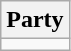<table class="wikitable">
<tr>
<th colspan="2">Party</th>
</tr>
<tr>
<td></td>
</tr>
</table>
